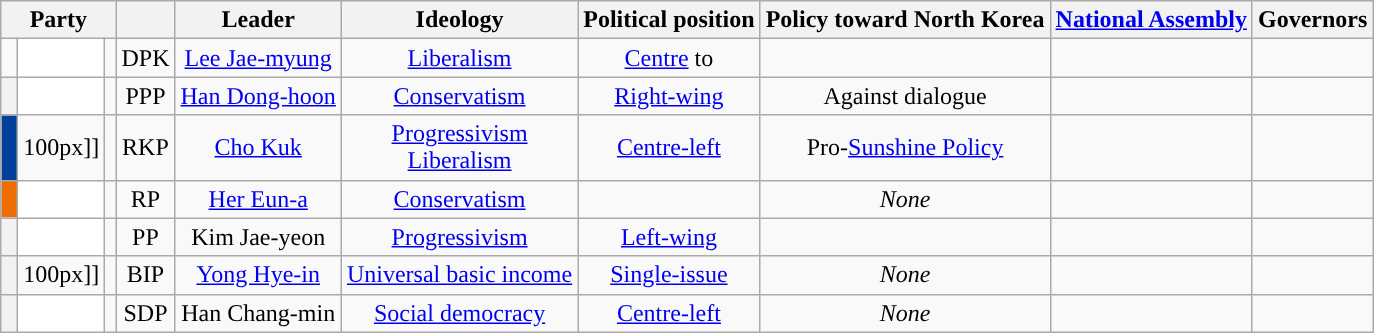<table class="wikitable" style="text-align:center">
<tr>
<th colspan="3">Party</th>
<th></th>
<th>Leader</th>
<th>Ideology</th>
<th>Political position</th>
<th>Policy toward North Korea</th>
<th><a href='#'>National Assembly</a></th>
<th>Governors</th>
</tr>
<tr>
<td style="background:"> </td>
<td style="background:white;"></td>
<td></td>
<td>DPK</td>
<td><a href='#'>Lee Jae-myung</a></td>
<td><a href='#'>Liberalism</a></td>
<td><a href='#'>Centre</a> to </td>
<td></td>
<td></td>
<td></td>
</tr>
<tr>
<th style="background:"> </th>
<td style="background:white;"></td>
<td></td>
<td>PPP</td>
<td><a href='#'>Han Dong-hoon</a></td>
<td><a href='#'>Conservatism</a></td>
<td><a href='#'>Right-wing</a></td>
<td>Against dialogue</td>
<td></td>
<td></td>
</tr>
<tr>
<th style="background:#004098"></th>
<td [[File:조국혁신당 로고.svg>100px]]</td>
<td></td>
<td>RKP</td>
<td><a href='#'>Cho Kuk</a></td>
<td><a href='#'>Progressivism</a><br><a href='#'>Liberalism</a></td>
<td><a href='#'>Centre-left</a></td>
<td>Pro-<a href='#'>Sunshine Policy</a></td>
<td></td>
<td></td>
</tr>
<tr>
<th style="background:#ED6D00"></th>
<td style="background:white;"></td>
<td></td>
<td>RP</td>
<td><a href='#'>Her Eun-a</a></td>
<td><a href='#'>Conservatism</a></td>
<td></td>
<td><em>None</em></td>
<td></td>
<td></td>
</tr>
<tr>
<th style="background:"></th>
<td style="background:white;"></td>
<td></td>
<td>PP</td>
<td>Kim Jae-yeon</td>
<td><a href='#'>Progressivism</a></td>
<td><a href='#'>Left-wing</a></td>
<td></td>
<td></td>
<td></td>
</tr>
<tr>
<th style="background:"></th>
<td [[File:Logo of the Basic Income Party.svg>100px]]</td>
<td></td>
<td>BIP</td>
<td><a href='#'>Yong Hye-in</a></td>
<td><a href='#'>Universal basic income</a></td>
<td><a href='#'>Single-issue</a></td>
<td><em>None</em></td>
<td></td>
<td></td>
</tr>
<tr>
<th style="background:"></th>
<td style="background:white;"></td>
<td></td>
<td>SDP</td>
<td>Han Chang-min</td>
<td><a href='#'>Social democracy</a></td>
<td><a href='#'>Centre-left</a></td>
<td><em>None</em></td>
<td></td>
<td></td>
</tr>
</table>
